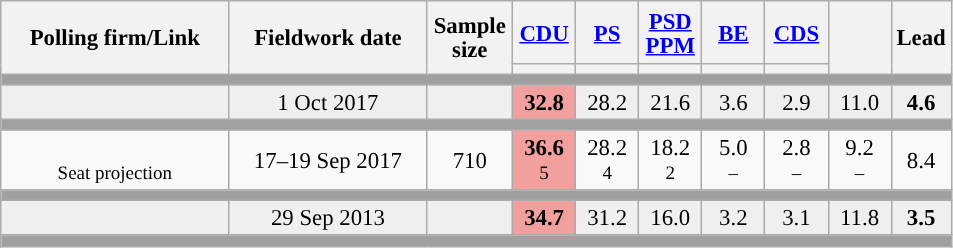<table class="wikitable collapsible sortable" style="text-align:center; font-size:95%; line-height:16px;">
<tr style="height:42px;">
<th style="width:145px;" rowspan="2">Polling firm/Link</th>
<th style="width:125px;" rowspan="2">Fieldwork date</th>
<th class="unsortable" style="width:50px;" rowspan="2">Sample size</th>
<th class="unsortable" style="width:35px;"><a href='#'>CDU</a></th>
<th class="unsortable" style="width:35px;"><a href='#'>PS</a></th>
<th class="unsortable" style="width:35px;"><a href='#'>PSD</a><br><a href='#'>PPM</a></th>
<th class="unsortable" style="width:35px;"><a href='#'>BE</a></th>
<th class="unsortable" style="width:35px;"><a href='#'>CDS</a></th>
<th class="unsortable" style="width:35px;" rowspan="2"></th>
<th class="unsortable" style="width:30px;" rowspan="2">Lead</th>
</tr>
<tr>
<th class="unsortable" style="color:inherit;background:"></th>
<th class="unsortable" style="color:inherit;background:"></th>
<th class="unsortable" style="color:inherit;background:"></th>
<th class="unsortable" style="color:inherit;background:"></th>
<th class="unsortable" style="color:inherit;background:"></th>
</tr>
<tr>
<td colspan="11" style="background:#A0A0A0"></td>
</tr>
<tr style="background:#EFEFEF;">
<td><strong></strong></td>
<td data-sort-value="2019-10-06">1 Oct 2017</td>
<td></td>
<td style="background:#F1A09E"><strong>32.8</strong><br></td>
<td>28.2<br></td>
<td>21.6<br></td>
<td>3.6<br></td>
<td>2.9<br></td>
<td>11.0<br></td>
<td style="background:"><strong>4.6</strong></td>
</tr>
<tr>
<td colspan="11" style="background:#A0A0A0"></td>
</tr>
<tr>
<td align="center"><br><small>Seat projection</small></td>
<td align="center">17–19 Sep 2017</td>
<td>710</td>
<td align="center" style="background:#F1A09E"><strong>36.6</strong><br><small>5</small></td>
<td align="center">28.2<br><small>4</small></td>
<td align="center">18.2<br><small>2</small></td>
<td align="center">5.0<br><small>–</small></td>
<td align="center">2.8<br><small>–</small></td>
<td align="center">9.2<br><small>–</small></td>
<td style="background:">8.4</td>
</tr>
<tr>
<td colspan="11" style="background:#A0A0A0"></td>
</tr>
<tr style="background:#EFEFEF;">
<td><strong></strong></td>
<td data-sort-value="2019-10-06">29 Sep 2013</td>
<td></td>
<td style="background:#F1A09E"><strong>34.7</strong><br></td>
<td>31.2<br></td>
<td>16.0<br></td>
<td>3.2<br></td>
<td>3.1<br></td>
<td>11.8<br></td>
<td style="background:"><strong>3.5</strong></td>
</tr>
<tr>
<td colspan="11" style="background:#A0A0A0"></td>
</tr>
</table>
